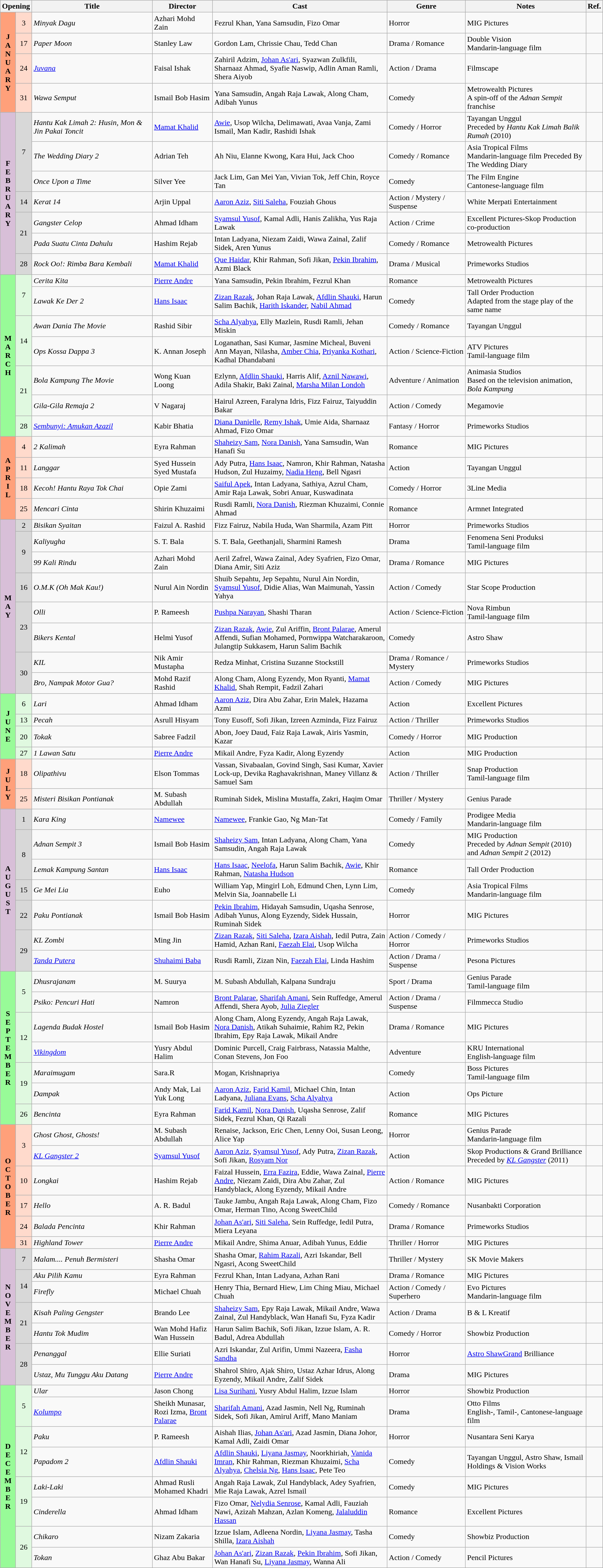<table class="wikitable" width="100%">
<tr>
<th colspan="2">Opening</th>
<th style="width:20%;">Title</th>
<th style="width:10%;">Director</th>
<th>Cast</th>
<th style="width:13%">Genre</th>
<th style="width:20%">Notes</th>
<th>Ref.</th>
</tr>
<tr>
<th rowspan=4 style="text-align:center; background:#ffa07a;">J<br>A<br>N<br>U<br>A<br>R<br>Y</th>
<td rowspan=1 style="text-align:center; background:#ffdacc;">3</td>
<td><em>Minyak Dagu</em></td>
<td>Azhari Mohd Zain</td>
<td>Fezrul Khan, Yana Samsudin, Fizo Omar</td>
<td>Horror</td>
<td>MIG Pictures</td>
<td></td>
</tr>
<tr>
<td rowspan=1 style="text-align:center; background:#ffdacc;">17</td>
<td><em>Paper Moon</em></td>
<td>Stanley Law</td>
<td>Gordon Lam, Chrissie Chau, Tedd Chan</td>
<td>Drama / Romance</td>
<td>Double Vision<br>Mandarin-language film</td>
<td></td>
</tr>
<tr>
<td rowspan=1 style="text-align:center; background:#ffdacc;">24</td>
<td><em><a href='#'>Juvana</a></em></td>
<td>Faisal Ishak</td>
<td>Zahiril Adzim, <a href='#'>Johan As'ari</a>, Syazwan Zulkfili, Sharnaaz Ahmad, Syafie Naswip, Adlin Aman Ramli, Shera Aiyob</td>
<td>Action / Drama</td>
<td>Filmscape</td>
<td></td>
</tr>
<tr>
<td rowspan=1 style="text-align:center; background:#ffdacc;">31</td>
<td><em>Wawa Semput</em></td>
<td>Ismail Bob Hasim</td>
<td>Yana Samsudin, Angah Raja Lawak, Along Cham, Adibah Yunus</td>
<td>Comedy</td>
<td>Metrowealth Pictures<br>A spin-off of the <em>Adnan Sempit</em> franchise</td>
<td></td>
</tr>
<tr>
<th rowspan=7 style="text-align:center; background:thistle;">F<br>E<br>B<br>R<br>U<br>A<br>R<br>Y</th>
<td rowspan=3 style="text-align:center; background:#d8d8d8;">7</td>
<td><em>Hantu Kak Limah 2: Husin, Mon & Jin Pakai Toncit</em></td>
<td><a href='#'>Mamat Khalid</a></td>
<td><a href='#'>Awie</a>, Usop Wilcha, Delimawati, Avaa Vanja, Zami Ismail, Man Kadir, Rashidi Ishak</td>
<td>Comedy / Horror</td>
<td>Tayangan Unggul<br>Preceded by <em>Hantu Kak Limah Balik Rumah</em> (2010)</td>
<td></td>
</tr>
<tr>
<td><em>The Wedding Diary 2</em></td>
<td>Adrian Teh</td>
<td>Ah Niu, Elanne Kwong, Kara Hui, Jack Choo</td>
<td>Comedy / Romance</td>
<td>Asia Tropical Films<br>Mandarin-language film Preceded By The Wedding Diary</td>
<td></td>
</tr>
<tr>
<td><em>Once Upon a Time</em></td>
<td>Silver Yee</td>
<td>Jack Lim, Gan Mei Yan, Vivian Tok, Jeff Chin, Royce Tan</td>
<td>Comedy</td>
<td>The Film Engine<br>Cantonese-language film</td>
<td></td>
</tr>
<tr>
<td rowspan=1 style="text-align:center; background:#d8d8d8;">14</td>
<td><em>Kerat 14</em></td>
<td>Arjin Uppal</td>
<td><a href='#'>Aaron Aziz</a>, <a href='#'>Siti Saleha</a>, Fouziah Ghous</td>
<td>Action / Mystery / Suspense</td>
<td>White Merpati Entertainment</td>
<td></td>
</tr>
<tr>
<td rowspan=2 style="text-align:center; background:#d8d8d8;">21</td>
<td><em>Gangster Celop</em></td>
<td>Ahmad Idham</td>
<td><a href='#'>Syamsul Yusof</a>, Kamal Adli, Hanis Zalikha, Yus Raja Lawak</td>
<td>Action / Crime</td>
<td>Excellent Pictures-Skop Production co-production</td>
<td></td>
</tr>
<tr>
<td><em>Pada Suatu Cinta Dahulu</em></td>
<td>Hashim Rejab</td>
<td>Intan Ladyana, Niezam Zaidi, Wawa Zainal, Zalif Sidek, Aren Yunus</td>
<td>Comedy / Romance</td>
<td>Metrowealth Pictures</td>
<td></td>
</tr>
<tr>
<td rowspan=1 style="text-align:center; background:#d8d8d8;">28</td>
<td><em>Rock Oo!: Rimba Bara Kembali</em></td>
<td><a href='#'>Mamat Khalid</a></td>
<td><a href='#'>Que Haidar</a>, Khir Rahman, Sofi Jikan, <a href='#'>Pekin Ibrahim</a>, Azmi Black</td>
<td>Drama / Musical</td>
<td>Primeworks Studios</td>
<td></td>
</tr>
<tr>
<th rowspan=7 style="text-align:center; background:#98fb98;">M<br>A<br>R<br>C<br>H</th>
<td rowspan=2 style="text-align:center; background:#e0f9e0;">7</td>
<td><em>Cerita Kita</em></td>
<td><a href='#'>Pierre Andre</a></td>
<td>Yana Samsudin, Pekin Ibrahim, Fezrul Khan</td>
<td>Romance</td>
<td>Metrowealth Pictures</td>
<td></td>
</tr>
<tr>
<td><em>Lawak Ke Der 2</em></td>
<td><a href='#'>Hans Isaac</a></td>
<td><a href='#'>Zizan Razak</a>, Johan Raja Lawak, <a href='#'>Afdlin Shauki</a>, Harun Salim Bachik, <a href='#'>Harith Iskander</a>, <a href='#'>Nabil Ahmad</a></td>
<td>Comedy</td>
<td>Tall Order Production<br>Adapted from the stage play of the same name</td>
<td></td>
</tr>
<tr>
<td rowspan=2 style="text-align:center; background:#e0f9e0;">14</td>
<td><em>Awan Dania The Movie</em></td>
<td>Rashid Sibir</td>
<td><a href='#'>Scha Alyahya</a>, Elly Mazlein, Rusdi Ramli, Jehan Miskin</td>
<td>Comedy / Romance</td>
<td>Tayangan Unggul</td>
<td></td>
</tr>
<tr>
<td><em>Ops Kossa Dappa 3</em></td>
<td>K. Annan Joseph</td>
<td>Loganathan, Sasi Kumar, Jasmine Micheal, Buveni Ann Mayan, Nilasha, <a href='#'>Amber Chia</a>, <a href='#'>Priyanka Kothari</a>, Kadhal Dhandabani</td>
<td>Action  / Science-Fiction</td>
<td>ATV Pictures<br>Tamil-language film</td>
<td></td>
</tr>
<tr>
<td rowspan=2 style="text-align:center; background:#e0f9e0;">21</td>
<td><em>Bola Kampung The Movie</em></td>
<td>Wong Kuan Loong</td>
<td>Ezlynn, <a href='#'>Afdlin Shauki</a>, Harris Alif, <a href='#'>Aznil Nawawi</a>, Adila Shakir, Baki Zainal, <a href='#'>Marsha Milan Londoh</a></td>
<td>Adventure / Animation</td>
<td>Animasia Studios<br>Based on the television animation, <em>Bola Kampung</em></td>
<td></td>
</tr>
<tr>
<td><em>Gila-Gila Remaja 2</em></td>
<td>V Nagaraj</td>
<td>Hairul Azreen, Faralyna Idris, Fizz Fairuz, Taiyuddin Bakar</td>
<td>Action / Comedy</td>
<td>Megamovie</td>
<td></td>
</tr>
<tr>
<td rowspan=1 style="text-align:center; background:#e0f9e0;">28</td>
<td><em><a href='#'>Sembunyi: Amukan Azazil</a></em></td>
<td>Kabir Bhatia</td>
<td><a href='#'>Diana Danielle</a>, <a href='#'>Remy Ishak</a>, Umie Aida, Sharnaaz Ahmad, Fizo Omar</td>
<td>Fantasy / Horror</td>
<td>Primeworks Studios</td>
<td></td>
</tr>
<tr>
<th rowspan=4 style="text-align:center; background:#ffa07a;">A<br>P<br>R<br>I<br>L</th>
<td rowspan=1 style="text-align:center; background:#ffdacc;">4</td>
<td><em>2 Kalimah</em></td>
<td>Eyra Rahman</td>
<td><a href='#'>Shaheizy Sam</a>, <a href='#'>Nora Danish</a>, Yana Samsudin, Wan Hanafi Su</td>
<td>Romance</td>
<td>MIG Pictures</td>
<td></td>
</tr>
<tr>
<td rowspan=1 style="text-align:center; background:#ffdacc;">11</td>
<td><em>Langgar</em></td>
<td>Syed Hussein Syed Mustafa</td>
<td>Ady Putra, <a href='#'>Hans Isaac</a>, Namron, Khir Rahman, Natasha Hudson, Zul Huzaimy, <a href='#'>Nadia Heng</a>, Bell Ngasri</td>
<td>Action</td>
<td>Tayangan Unggul</td>
<td></td>
</tr>
<tr>
<td rowspan=1 style="text-align:center; background:#ffdacc;">18</td>
<td><em>Kecoh! Hantu Raya Tok Chai</em></td>
<td>Opie Zami</td>
<td><a href='#'>Saiful Apek</a>, Intan Ladyana, Sathiya, Azrul Cham, Amir Raja Lawak, Sobri Anuar, Kuswadinata</td>
<td>Comedy / Horror</td>
<td>3Line Media</td>
<td></td>
</tr>
<tr>
<td rowspan=1 style="text-align:center; background:#ffdacc;">25</td>
<td><em>Mencari Cinta</em></td>
<td>Shirin Khuzaimi</td>
<td>Rusdi Ramli, <a href='#'>Nora Danish</a>, Riezman Khuzaimi, Connie Ahmad</td>
<td>Romance</td>
<td>Armnet Integrated</td>
<td></td>
</tr>
<tr>
<th rowspan=8 style="text-align:center; background:thistle;">M<br>A<br>Y</th>
<td rowspan=1 style="text-align:center; background:#d8d8d8;">2</td>
<td><em>Bisikan Syaitan</em></td>
<td>Faizul A. Rashid</td>
<td>Fizz Fairuz, Nabila Huda, Wan Sharmila, Azam Pitt</td>
<td>Horror</td>
<td>Primeworks Studios</td>
<td></td>
</tr>
<tr>
<td rowspan=2 style="text-align:center; background:#d8d8d8;">9</td>
<td><em>Kaliyugha</em></td>
<td>S. T. Bala</td>
<td>S. T. Bala, Geethanjali, Sharmini Ramesh</td>
<td>Drama</td>
<td>Fenomena Seni Produksi<br>Tamil-language film</td>
<td></td>
</tr>
<tr>
<td><em>99 Kali Rindu</em></td>
<td>Azhari Mohd Zain</td>
<td>Aeril Zafrel, Wawa Zainal, Adey Syafrien, Fizo Omar, Diana Amir, Siti Aziz</td>
<td>Drama / Romance</td>
<td>MIG Pictures</td>
<td></td>
</tr>
<tr>
<td rowspan=1 style="text-align:center; background:#d8d8d8;">16</td>
<td><em>O.M.K (Oh Mak Kau!)</em></td>
<td>Nurul Ain Nordin</td>
<td>Shuib Sepahtu, Jep Sepahtu, Nurul Ain Nordin, <a href='#'>Syamsul Yusof</a>, Didie Alias, Wan Maimunah, Yassin Yahya</td>
<td>Action / Comedy</td>
<td>Star Scope Production</td>
<td></td>
</tr>
<tr>
<td rowspan=2 style="text-align:center; background:#d8d8d8;">23</td>
<td><em>Olli</em></td>
<td>P. Rameesh</td>
<td><a href='#'>Pushpa Narayan</a>, Shashi Tharan</td>
<td>Action / Science-Fiction</td>
<td>Nova Rimbun<br>Tamil-language film</td>
<td></td>
</tr>
<tr>
<td><em>Bikers Kental</em></td>
<td>Helmi Yusof</td>
<td><a href='#'>Zizan Razak</a>, <a href='#'>Awie</a>, Zul Ariffin, <a href='#'>Bront Palarae</a>, Amerul Affendi, Sufian Mohamed, Pornwippa Watcharakaroon, Julangtip Sukkasem, Harun Salim Bachik</td>
<td>Comedy</td>
<td>Astro Shaw</td>
<td></td>
</tr>
<tr>
<td rowspan=2 style="text-align:center; background:#d8d8d8;">30</td>
<td><em>KIL</em></td>
<td>Nik Amir Mustapha</td>
<td>Redza Minhat, Cristina Suzanne Stockstill</td>
<td>Drama / Romance / Mystery</td>
<td>Primeworks Studios</td>
<td></td>
</tr>
<tr>
<td><em>Bro, Nampak Motor Gua?</em></td>
<td>Mohd Razif Rashid</td>
<td>Along Cham, Along Eyzendy, Mon Ryanti, <a href='#'>Mamat Khalid</a>, Shah Rempit, Fadzil Zahari</td>
<td>Action / Comedy</td>
<td>MIG Pictures</td>
<td></td>
</tr>
<tr>
<th rowspan=4 style="text-align:center; background:#98fb98;">J<br>U<br>N<br>E</th>
<td rowspan=1 style="text-align:center; background:#e0f9e0;">6</td>
<td><em>Lari</em></td>
<td>Ahmad Idham</td>
<td><a href='#'>Aaron Aziz</a>, Dira Abu Zahar, Erin Malek, Hazama Azmi</td>
<td>Action</td>
<td>Excellent Pictures</td>
<td></td>
</tr>
<tr>
<td rowspan=1 style="text-align:center; background:#e0f9e0;">13</td>
<td><em>Pecah</em></td>
<td>Asrull Hisyam</td>
<td>Tony Eusoff, Sofi Jikan, Izreen Azminda, Fizz Fairuz</td>
<td>Action / Thriller</td>
<td>Primeworks Studios</td>
<td></td>
</tr>
<tr>
<td rowspan=1 style="text-align:center; background:#e0f9e0;">20</td>
<td><em>Tokak</em></td>
<td>Sabree Fadzil</td>
<td>Abon, Joey Daud, Faiz Raja Lawak, Airis Yasmin, Kazar</td>
<td>Comedy / Horror</td>
<td>MIG Production</td>
<td></td>
</tr>
<tr>
<td rowspan=1 style="text-align:center; background:#e0f9e0;">27</td>
<td><em>1 Lawan Satu</em></td>
<td><a href='#'>Pierre Andre</a></td>
<td>Mikail Andre, Fyza Kadir, Along Eyzendy</td>
<td>Action</td>
<td>MIG Production</td>
<td></td>
</tr>
<tr>
<th rowspan=2 style="text-align:center; background:#ffa07a;">J<br>U<br>L<br>Y</th>
<td rowspan=1 style="text-align:center; background:#ffdacc;">18</td>
<td><em>Olipathivu</em></td>
<td>Elson Tommas</td>
<td>Vassan, Sivabaalan, Govind Singh, Sasi Kumar, Xavier Lock-up, Devika Raghavakrishnan, Maney Villanz & Samuel Sam</td>
<td>Action / Thriller</td>
<td>Snap Production<br>Tamil-language film</td>
<td></td>
</tr>
<tr>
<td rowspan=1 style="text-align:center; background:#ffdacc;">25</td>
<td><em>Misteri Bisikan Pontianak</em></td>
<td>M. Subash Abdullah</td>
<td>Ruminah Sidek, Mislina Mustaffa, Zakri, Haqim Omar</td>
<td>Thriller / Mystery</td>
<td>Genius Parade</td>
<td></td>
</tr>
<tr>
<th rowspan=7 style="text-align:center; background:thistle;">A<br>U<br>G<br>U<br>S<br>T</th>
<td rowspan=1 style="text-align:center; background:#d8d8d8;">1</td>
<td><em>Kara King</em></td>
<td><a href='#'>Namewee</a></td>
<td><a href='#'>Namewee</a>, Frankie Gao, Ng Man-Tat</td>
<td>Comedy / Family</td>
<td>Prodigee Media<br>Mandarin-language film</td>
<td></td>
</tr>
<tr>
<td rowspan=2 style="text-align:center; background:#d8d8d8;">8</td>
<td><em>Adnan Sempit 3</em></td>
<td>Ismail Bob Hasim</td>
<td><a href='#'>Shaheizy Sam</a>, Intan Ladyana, Along Cham, Yana Samsudin, Angah Raja Lawak</td>
<td>Comedy</td>
<td>MIG Production<br>Preceded by <em>Adnan Sempit</em> (2010) and <em>Adnan Sempit 2</em> (2012)</td>
<td></td>
</tr>
<tr>
<td><em>Lemak Kampung Santan</em></td>
<td><a href='#'>Hans Isaac</a></td>
<td><a href='#'>Hans Isaac</a>, <a href='#'>Neelofa</a>, Harun Salim Bachik, <a href='#'>Awie</a>, Khir Rahman, <a href='#'>Natasha Hudson</a></td>
<td>Romance</td>
<td>Tall Order Production</td>
<td></td>
</tr>
<tr>
<td rowspan=1 style="text-align:center; background:#d8d8d8;">15</td>
<td><em>Ge Mei Lia</em></td>
<td>Euho</td>
<td>William Yap, Mingirl Loh, Edmund Chen, Lynn Lim, Melvin Sia, Joannabelle Li</td>
<td>Comedy</td>
<td>Asia Tropical Films<br>Mandarin-language film</td>
<td></td>
</tr>
<tr>
<td rowspan=1 style="text-align:center; background:#d8d8d8;">22</td>
<td><em>Paku Pontianak</em></td>
<td>Ismail Bob Hasim</td>
<td><a href='#'>Pekin Ibrahim</a>, Hidayah Samsudin, Uqasha Senrose, Adibah Yunus, Along Eyzendy, Sidek Hussain, Ruminah Sidek</td>
<td>Horror</td>
<td>MIG Pictures</td>
<td></td>
</tr>
<tr>
<td rowspan=2 style="text-align:center; background:#d8d8d8;">29</td>
<td><em>KL Zombi</em></td>
<td>Ming Jin</td>
<td><a href='#'>Zizan Razak</a>, <a href='#'>Siti Saleha</a>, <a href='#'>Izara Aishah</a>, Iedil Putra, Zain Hamid, Azhan Rani, <a href='#'>Faezah Elai</a>, Usop Wilcha</td>
<td>Action / Comedy / Horror</td>
<td>Primeworks Studios</td>
<td></td>
</tr>
<tr>
<td><em><a href='#'>Tanda Putera</a></em></td>
<td><a href='#'>Shuhaimi Baba</a></td>
<td>Rusdi Ramli, Zizan Nin, <a href='#'>Faezah Elai</a>, Linda Hashim</td>
<td>Action / Drama / Suspense</td>
<td>Pesona Pictures</td>
<td></td>
</tr>
<tr>
<th rowspan=7 style="text-align:center; background:#98fb98;">S<br>E<br>P<br>T<br>E<br>M<br>B<br>E<br>R</th>
<td rowspan=2 style="text-align:center; background:#e0f9e0;">5</td>
<td><em>Dhusrajanam</em></td>
<td>M. Suurya</td>
<td>M. Subash Abdullah, Kalpana Sundraju</td>
<td>Sport / Drama</td>
<td>Genius Parade<br>Tamil-language film</td>
<td></td>
</tr>
<tr>
<td><em>Psiko: Pencuri Hati</em></td>
<td>Namron</td>
<td><a href='#'>Bront Palarae</a>, <a href='#'>Sharifah Amani</a>, Sein Ruffedge, Amerul Affendi, Shera Ayob, <a href='#'>Julia Ziegler</a></td>
<td>Action / Drama / Suspense</td>
<td>Filmmecca Studio</td>
<td></td>
</tr>
<tr>
<td rowspan=2 style="text-align:center; background:#e0f9e0;">12</td>
<td><em>Lagenda Budak Hostel</em></td>
<td>Ismail Bob Hasim</td>
<td>Along Cham, Along Eyzendy, Angah Raja Lawak, <a href='#'>Nora Danish</a>, Atikah Suhaimie, Rahim R2, Pekin Ibrahim, Epy Raja Lawak, Mikail Andre</td>
<td>Drama / Romance</td>
<td>MIG Pictures</td>
<td></td>
</tr>
<tr>
<td><em><a href='#'>Vikingdom</a></em></td>
<td>Yusry Abdul Halim</td>
<td>Dominic Purcell, Craig Fairbrass, Natassia Malthe, Conan Stevens, Jon Foo</td>
<td>Adventure</td>
<td>KRU International<br>English-language film</td>
<td></td>
</tr>
<tr>
<td rowspan=2 style="text-align:center; background:#e0f9e0;">19</td>
<td><em>Maraimugam</em></td>
<td>Sara.R</td>
<td>Mogan, Krishnapriya</td>
<td>Comedy</td>
<td>Boss Pictures<br>Tamil-language film</td>
<td></td>
</tr>
<tr>
<td><em>Dampak</em></td>
<td>Andy Mak, Lai Yuk Long</td>
<td><a href='#'>Aaron Aziz</a>, <a href='#'>Farid Kamil</a>, Michael Chin, Intan Ladyana, <a href='#'>Juliana Evans</a>, <a href='#'>Scha Alyahya</a></td>
<td>Action</td>
<td>Ops Picture</td>
<td></td>
</tr>
<tr>
<td rowspan=1 style="text-align:center; background:#e0f9e0;">26</td>
<td><em>Bencinta</em></td>
<td>Eyra Rahman</td>
<td><a href='#'>Farid Kamil</a>, <a href='#'>Nora Danish</a>, Uqasha Senrose, Zalif Sidek, Fezrul Khan, Qi Razali</td>
<td>Romance</td>
<td>MIG Pictures</td>
<td></td>
</tr>
<tr>
<th rowspan=6 style="text-align:center; background:#ffa07a;">O<br>C<br>T<br>O<br>B<br>E<br>R</th>
<td rowspan=2 style="text-align:center; background:#ffdacc;">3</td>
<td><em>Ghost Ghost, Ghosts!</em></td>
<td>M. Subash Abdullah</td>
<td>Renaise, Jackson, Eric Chen, Lenny Ooi, Susan Leong, Alice Yap</td>
<td>Horror</td>
<td>Genius Parade<br>Mandarin-language film</td>
<td></td>
</tr>
<tr>
<td><em><a href='#'>KL Gangster 2</a></em></td>
<td><a href='#'>Syamsul Yusof</a></td>
<td><a href='#'>Aaron Aziz</a>, <a href='#'>Syamsul Yusof</a>, Ady Putra, <a href='#'>Zizan Razak</a>, Sofi Jikan, <a href='#'>Rosyam Nor</a></td>
<td>Action</td>
<td>Skop Productions & Grand Brilliance<br>Preceded by <em><a href='#'>KL Gangster</a></em> (2011)</td>
<td></td>
</tr>
<tr>
<td rowspan=1 style="text-align:center; background:#ffdacc;">10</td>
<td><em>Longkai</em></td>
<td>Hashim Rejab</td>
<td>Faizal Hussein, <a href='#'>Erra Fazira</a>, Eddie, Wawa Zainal, <a href='#'>Pierre Andre</a>, Niezam Zaidi, Dira Abu Zahar, Zul Handyblack, Along Eyzendy, Mikail Andre</td>
<td>Action / Romance</td>
<td>MIG Pictures</td>
<td></td>
</tr>
<tr>
<td rowspan=1 style="text-align:center; background:#ffdacc;">17</td>
<td><em>Hello</em></td>
<td>A. R. Badul</td>
<td>Tauke Jambu, Angah Raja Lawak, Along Cham, Fizo Omar, Herman Tino, Acong SweetChild</td>
<td>Comedy / Romance</td>
<td>Nusanbakti Corporation</td>
<td></td>
</tr>
<tr>
<td rowspan=1 style="text-align:center; background:#ffdacc;">24</td>
<td><em>Balada Pencinta</em></td>
<td>Khir Rahman</td>
<td><a href='#'>Johan As'ari</a>, <a href='#'>Siti Saleha</a>, Sein Ruffedge, Iedil Putra, Miera Leyana</td>
<td>Drama / Romance</td>
<td>Primeworks Studios</td>
<td></td>
</tr>
<tr>
<td rowspan=1 style="text-align:center; background:#ffdacc;">31</td>
<td><em>Highland Tower</em></td>
<td><a href='#'>Pierre Andre</a></td>
<td>Mikail Andre, Shima Anuar, Adibah Yunus, Eddie</td>
<td>Thriller / Horror</td>
<td>MIG Pictures</td>
<td></td>
</tr>
<tr>
<th rowspan=7 style="text-align:center; background:thistle;">N<br>O<br>V<br>E<br>M<br>B<br>E<br>R</th>
<td rowspan=1 style="text-align:center; background:#d8d8d8;">7</td>
<td><em>Malam.... Penuh Bermisteri</em></td>
<td>Shasha Omar</td>
<td>Shasha Omar, <a href='#'>Rahim Razali</a>, Azri Iskandar, Bell Ngasri, Acong SweetChild</td>
<td>Thriller / Mystery</td>
<td>SK Movie Makers</td>
<td></td>
</tr>
<tr>
<td rowspan=2 style="text-align:center; background:#d8d8d8;">14</td>
<td><em>Aku Pilih Kamu</em></td>
<td>Eyra Rahman</td>
<td>Fezrul Khan, Intan Ladyana, Azhan Rani</td>
<td>Drama / Romance</td>
<td>MIG Pictures</td>
<td></td>
</tr>
<tr>
<td><em>Firefly</em></td>
<td>Michael Chuah</td>
<td>Henry Thia, Bernard Hiew, Lim Ching Miau, Michael Chuah</td>
<td>Action / Comedy / Superhero</td>
<td>Evo Pictures<br>Mandarin-language film</td>
<td></td>
</tr>
<tr>
<td rowspan=2 style="text-align:center; background:#d8d8d8;">21</td>
<td><em>Kisah Paling Gengster</em></td>
<td>Brando Lee</td>
<td><a href='#'>Shaheizy Sam</a>, Epy Raja Lawak, Mikail Andre, Wawa Zainal, Zul Handyblack, Wan Hanafi Su, Fyza Kadir</td>
<td>Action / Drama</td>
<td>B & L Kreatif</td>
<td></td>
</tr>
<tr>
<td><em>Hantu Tok Mudim</em></td>
<td>Wan Mohd Hafiz Wan Hussein</td>
<td>Harun Salim Bachik, Sofi Jikan, Izzue Islam, A. R. Badul, Adrea Abdullah</td>
<td>Comedy / Horror</td>
<td>Showbiz Production</td>
<td></td>
</tr>
<tr>
<td rowspan=2 style="text-align:center; background:#d8d8d8;">28</td>
<td><em>Penanggal</em></td>
<td>Ellie Suriati</td>
<td>Azri Iskandar, Zul Arifin, Ummi Nazeera, <a href='#'>Fasha Sandha</a></td>
<td>Horror</td>
<td><a href='#'>Astro ShawGrand</a> Brilliance</td>
<td></td>
</tr>
<tr>
<td><em>Ustaz, Mu Tunggu Aku Datang</em></td>
<td><a href='#'>Pierre Andre</a></td>
<td>Shahrol Shiro, Ajak Shiro, Ustaz Azhar Idrus, Along Eyzendy, Mikail Andre, Zalif Sidek</td>
<td>Drama</td>
<td>MIG Pictures</td>
<td></td>
</tr>
<tr>
<th rowspan=8 style="text-align:center; background:#98fb98;">D<br>E<br>C<br>E<br>M<br>B<br>E<br>R</th>
<td rowspan=2 style="text-align:center; background:#e0f9e0;">5</td>
<td><em>Ular</em></td>
<td>Jason Chong</td>
<td><a href='#'>Lisa Surihani</a>, Yusry Abdul Halim, Izzue Islam</td>
<td>Horror</td>
<td>Showbiz Production</td>
<td></td>
</tr>
<tr>
<td><em><a href='#'>Kolumpo</a></em></td>
<td>Sheikh Munasar, Rozi Izma, <a href='#'>Bront Palarae</a></td>
<td><a href='#'>Sharifah Amani</a>, Azad Jasmin, Nell Ng, Ruminah Sidek, Sofi Jikan, Amirul Ariff, Mano Maniam</td>
<td>Drama</td>
<td>Otto Films<br>English-, Tamil-, Cantonese-language film</td>
<td></td>
</tr>
<tr>
<td rowspan=2 style="text-align:center; background:#e0f9e0;">12</td>
<td><em>Paku</em></td>
<td>P. Rameesh</td>
<td>Aishah Ilias, <a href='#'>Johan As'ari</a>, Azad Jasmin, Diana Johor, Kamal Adli, Zaidi Omar</td>
<td>Horror</td>
<td>Nusantara Seni Karya</td>
<td></td>
</tr>
<tr>
<td><em>Papadom 2</em></td>
<td><a href='#'>Afdlin Shauki</a></td>
<td><a href='#'>Afdlin Shauki</a>, <a href='#'>Liyana Jasmay</a>, Noorkhiriah, <a href='#'>Vanida Imran</a>, Khir Rahman, Riezman Khuzaimi, <a href='#'>Scha Alyahya</a>, <a href='#'>Chelsia Ng</a>, <a href='#'>Hans Isaac</a>, Pete Teo</td>
<td>Comedy</td>
<td>Tayangan Unggul, Astro Shaw, Ismail Holdings & Vision Works</td>
<td></td>
</tr>
<tr>
<td rowspan=2 style="text-align:center; background:#e0f9e0;">19</td>
<td><em>Laki-Laki</em></td>
<td>Ahmad Rusli Mohamed Khadri</td>
<td>Angah Raja Lawak, Zul Handyblack, Adey Syafrien, Mie Raja Lawak, Azrel Ismail</td>
<td>Comedy</td>
<td>MIG Pictures</td>
<td></td>
</tr>
<tr>
<td><em>Cinderella</em></td>
<td>Ahmad Idham</td>
<td>Fizo Omar, <a href='#'>Nelydia Senrose</a>, Kamal Adli, Fauziah Nawi, Azizah Mahzan, Azlan Komeng, <a href='#'>Jalaluddin Hassan</a></td>
<td>Romance</td>
<td>Excellent Pictures</td>
<td></td>
</tr>
<tr>
<td rowspan=2 style="text-align:center; background:#e0f9e0;">26</td>
<td><em>Chikaro</em></td>
<td>Nizam Zakaria</td>
<td>Izzue Islam, Adleena Nordin, <a href='#'>Liyana Jasmay</a>, Tasha Shilla, <a href='#'>Izara Aishah</a></td>
<td>Comedy</td>
<td>Showbiz Production</td>
<td></td>
</tr>
<tr>
<td><em>Tokan</em></td>
<td>Ghaz Abu Bakar</td>
<td><a href='#'>Johan As'ari</a>, <a href='#'>Zizan Razak</a>, <a href='#'>Pekin Ibrahim</a>, Sofi Jikan, Wan Hanafi Su, <a href='#'>Liyana Jasmay</a>, Wanna Ali</td>
<td>Action / Comedy</td>
<td>Pencil Pictures</td>
<td></td>
</tr>
</table>
